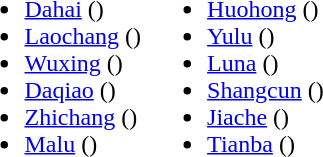<table>
<tr>
<td valign="top"><br><ul><li><a href='#'>Dahai</a> ()</li><li><a href='#'>Laochang</a> ()</li><li><a href='#'>Wuxing</a> ()</li><li><a href='#'>Daqiao</a> ()</li><li><a href='#'>Zhichang</a> ()</li><li><a href='#'>Malu</a> ()</li></ul></td>
<td valign="top"><br><ul><li><a href='#'>Huohong</a> ()</li><li><a href='#'>Yulu</a> ()</li><li><a href='#'>Luna</a> ()</li><li><a href='#'>Shangcun</a> ()</li><li><a href='#'>Jiache</a> ()</li><li><a href='#'>Tianba</a> ()</li></ul></td>
</tr>
</table>
